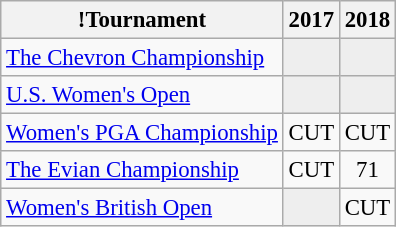<table class="wikitable" style="font-size:95%;text-align:center;">
<tr>
<th>!Tournament</th>
<th>2017</th>
<th>2018</th>
</tr>
<tr>
<td align=left><a href='#'>The Chevron Championship</a></td>
<td style="background:#eeeeee;"></td>
<td style="background:#eeeeee;"></td>
</tr>
<tr>
<td align=left><a href='#'>U.S. Women's Open</a></td>
<td style="background:#eeeeee;"></td>
<td style="background:#eeeeee;"></td>
</tr>
<tr>
<td align=left><a href='#'>Women's PGA Championship</a></td>
<td>CUT</td>
<td>CUT</td>
</tr>
<tr>
<td align=left><a href='#'>The Evian Championship</a></td>
<td>CUT</td>
<td>71</td>
</tr>
<tr>
<td align=left><a href='#'>Women's British Open</a></td>
<td style="background:#eeeeee;"></td>
<td>CUT</td>
</tr>
</table>
